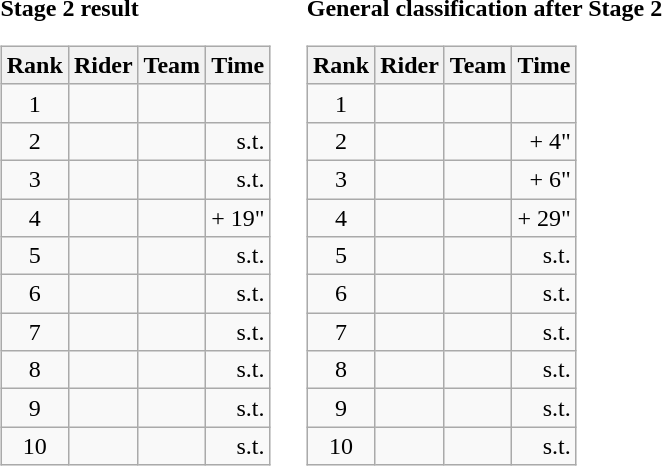<table>
<tr>
<td><strong>Stage 2 result</strong><br><table class="wikitable">
<tr>
<th scope="col">Rank</th>
<th scope="col">Rider</th>
<th scope="col">Team</th>
<th scope="col">Time</th>
</tr>
<tr>
<td style="text-align:center;">1</td>
<td></td>
<td></td>
<td style="text-align:right;"></td>
</tr>
<tr>
<td style="text-align:center;">2</td>
<td></td>
<td></td>
<td style="text-align:right;">s.t.</td>
</tr>
<tr>
<td style="text-align:center;">3</td>
<td></td>
<td></td>
<td style="text-align:right;">s.t.</td>
</tr>
<tr>
<td style="text-align:center;">4</td>
<td></td>
<td></td>
<td style="text-align:right;">+ 19"</td>
</tr>
<tr>
<td style="text-align:center;">5</td>
<td></td>
<td></td>
<td style="text-align:right;">s.t.</td>
</tr>
<tr>
<td style="text-align:center;">6</td>
<td></td>
<td></td>
<td style="text-align:right;">s.t.</td>
</tr>
<tr>
<td style="text-align:center;">7</td>
<td></td>
<td></td>
<td style="text-align:right;">s.t.</td>
</tr>
<tr>
<td style="text-align:center;">8</td>
<td></td>
<td></td>
<td style="text-align:right;">s.t.</td>
</tr>
<tr>
<td style="text-align:center;">9</td>
<td></td>
<td></td>
<td style="text-align:right;">s.t.</td>
</tr>
<tr>
<td style="text-align:center;">10</td>
<td></td>
<td></td>
<td style="text-align:right;">s.t.</td>
</tr>
</table>
</td>
<td></td>
<td><strong>General classification after Stage 2</strong><br><table class="wikitable">
<tr>
<th scope="col">Rank</th>
<th scope="col">Rider</th>
<th scope="col">Team</th>
<th scope="col">Time</th>
</tr>
<tr>
<td style="text-align:center;">1</td>
<td> </td>
<td></td>
<td style="text-align:right;"></td>
</tr>
<tr>
<td style="text-align:center;">2</td>
<td></td>
<td></td>
<td style="text-align:right;">+ 4"</td>
</tr>
<tr>
<td style="text-align:center;">3</td>
<td></td>
<td></td>
<td style="text-align:right;">+ 6"</td>
</tr>
<tr>
<td style="text-align:center;">4</td>
<td></td>
<td></td>
<td style="text-align:right;">+ 29"</td>
</tr>
<tr>
<td style="text-align:center;">5</td>
<td></td>
<td></td>
<td style="text-align:right;">s.t.</td>
</tr>
<tr>
<td style="text-align:center;">6</td>
<td></td>
<td></td>
<td style="text-align:right;">s.t.</td>
</tr>
<tr>
<td style="text-align:center;">7</td>
<td></td>
<td></td>
<td style="text-align:right;">s.t.</td>
</tr>
<tr>
<td style="text-align:center;">8</td>
<td></td>
<td></td>
<td style="text-align:right;">s.t.</td>
</tr>
<tr>
<td style="text-align:center;">9</td>
<td></td>
<td></td>
<td style="text-align:right;">s.t.</td>
</tr>
<tr>
<td style="text-align:center;">10</td>
<td></td>
<td></td>
<td style="text-align:right;">s.t.</td>
</tr>
</table>
</td>
</tr>
</table>
